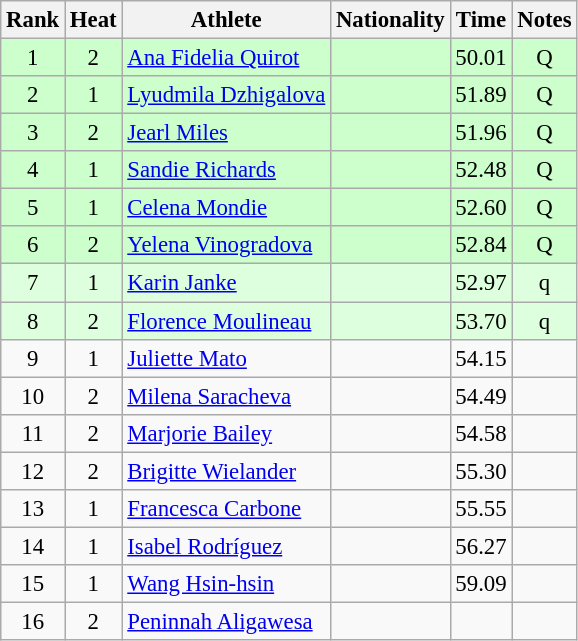<table class="wikitable sortable" style="text-align:center;font-size:95%">
<tr>
<th>Rank</th>
<th>Heat</th>
<th>Athlete</th>
<th>Nationality</th>
<th>Time</th>
<th>Notes</th>
</tr>
<tr bgcolor=ccffcc>
<td>1</td>
<td>2</td>
<td align="left"><a href='#'>Ana Fidelia Quirot</a></td>
<td align=left></td>
<td>50.01</td>
<td>Q</td>
</tr>
<tr bgcolor=ccffcc>
<td>2</td>
<td>1</td>
<td align="left"><a href='#'>Lyudmila Dzhigalova</a></td>
<td align=left></td>
<td>51.89</td>
<td>Q</td>
</tr>
<tr bgcolor=ccffcc>
<td>3</td>
<td>2</td>
<td align="left"><a href='#'>Jearl Miles</a></td>
<td align=left></td>
<td>51.96</td>
<td>Q</td>
</tr>
<tr bgcolor=ccffcc>
<td>4</td>
<td>1</td>
<td align="left"><a href='#'>Sandie Richards</a></td>
<td align=left></td>
<td>52.48</td>
<td>Q</td>
</tr>
<tr bgcolor=ccffcc>
<td>5</td>
<td>1</td>
<td align="left"><a href='#'>Celena Mondie</a></td>
<td align=left></td>
<td>52.60</td>
<td>Q</td>
</tr>
<tr bgcolor=ccffcc>
<td>6</td>
<td>2</td>
<td align="left"><a href='#'>Yelena Vinogradova</a></td>
<td align=left></td>
<td>52.84</td>
<td>Q</td>
</tr>
<tr bgcolor=ddffdd>
<td>7</td>
<td>1</td>
<td align="left"><a href='#'>Karin Janke</a></td>
<td align=left></td>
<td>52.97</td>
<td>q</td>
</tr>
<tr bgcolor=ddffdd>
<td>8</td>
<td>2</td>
<td align="left"><a href='#'>Florence Moulineau</a></td>
<td align=left></td>
<td>53.70</td>
<td>q</td>
</tr>
<tr>
<td>9</td>
<td>1</td>
<td align="left"><a href='#'>Juliette Mato</a></td>
<td align=left></td>
<td>54.15</td>
<td></td>
</tr>
<tr>
<td>10</td>
<td>2</td>
<td align="left"><a href='#'>Milena Saracheva</a></td>
<td align=left></td>
<td>54.49</td>
<td></td>
</tr>
<tr>
<td>11</td>
<td>2</td>
<td align="left"><a href='#'>Marjorie Bailey</a></td>
<td align=left></td>
<td>54.58</td>
<td></td>
</tr>
<tr>
<td>12</td>
<td>2</td>
<td align="left"><a href='#'>Brigitte Wielander</a></td>
<td align=left></td>
<td>55.30</td>
<td></td>
</tr>
<tr>
<td>13</td>
<td>1</td>
<td align="left"><a href='#'>Francesca Carbone</a></td>
<td align=left></td>
<td>55.55</td>
<td></td>
</tr>
<tr>
<td>14</td>
<td>1</td>
<td align="left"><a href='#'>Isabel Rodríguez</a></td>
<td align=left></td>
<td>56.27</td>
<td></td>
</tr>
<tr>
<td>15</td>
<td>1</td>
<td align="left"><a href='#'>Wang Hsin-hsin</a></td>
<td align=left></td>
<td>59.09</td>
<td></td>
</tr>
<tr>
<td>16</td>
<td>2</td>
<td align="left"><a href='#'>Peninnah Aligawesa</a></td>
<td align=left></td>
<td></td>
<td></td>
</tr>
</table>
